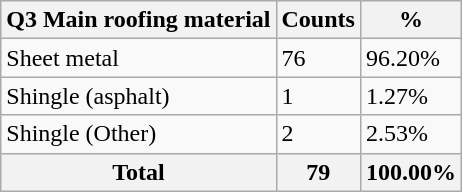<table class="wikitable sortable">
<tr>
<th>Q3 Main roofing material</th>
<th>Counts</th>
<th>%</th>
</tr>
<tr>
<td>Sheet metal</td>
<td>76</td>
<td>96.20%</td>
</tr>
<tr>
<td>Shingle (asphalt)</td>
<td>1</td>
<td>1.27%</td>
</tr>
<tr>
<td>Shingle (Other)</td>
<td>2</td>
<td>2.53%</td>
</tr>
<tr>
<th>Total</th>
<th>79</th>
<th>100.00%</th>
</tr>
</table>
